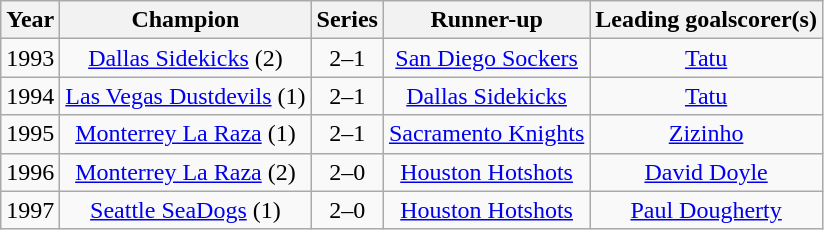<table class="wikitable">
<tr>
<th>Year</th>
<th>Champion</th>
<th>Series</th>
<th>Runner-up</th>
<th>Leading goalscorer(s)</th>
</tr>
<tr style="text-align: center;">
<td>1993</td>
<td><a href='#'>Dallas Sidekicks</a> (2)</td>
<td>2–1</td>
<td><a href='#'>San Diego Sockers</a></td>
<td><a href='#'>Tatu</a></td>
</tr>
<tr style="text-align: center;">
<td>1994</td>
<td><a href='#'>Las Vegas Dustdevils</a> (1)</td>
<td>2–1</td>
<td><a href='#'>Dallas Sidekicks</a></td>
<td><a href='#'>Tatu</a></td>
</tr>
<tr style="text-align: center;">
<td>1995</td>
<td><a href='#'>Monterrey La Raza</a> (1)</td>
<td>2–1</td>
<td><a href='#'>Sacramento Knights</a></td>
<td><a href='#'>Zizinho</a></td>
</tr>
<tr style="text-align: center;">
<td>1996</td>
<td><a href='#'>Monterrey La Raza</a> (2)</td>
<td>2–0</td>
<td><a href='#'>Houston Hotshots</a></td>
<td><a href='#'>David Doyle</a></td>
</tr>
<tr style="text-align: center;">
<td>1997</td>
<td><a href='#'>Seattle SeaDogs</a> (1)</td>
<td>2–0</td>
<td><a href='#'>Houston Hotshots</a></td>
<td><a href='#'>Paul Dougherty</a></td>
</tr>
</table>
